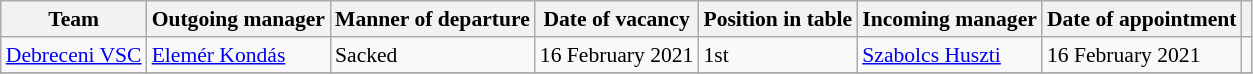<table class="wikitable" style="font-size: 90%">
<tr>
<th>Team</th>
<th>Outgoing manager</th>
<th>Manner of departure</th>
<th>Date of vacancy</th>
<th>Position in table</th>
<th>Incoming manager</th>
<th>Date of appointment</th>
<th></th>
</tr>
<tr>
<td><a href='#'>Debreceni VSC</a></td>
<td> <a href='#'>Elemér Kondás</a></td>
<td>Sacked</td>
<td>16 February 2021</td>
<td>1st</td>
<td> <a href='#'>Szabolcs Huszti</a></td>
<td>16 February 2021</td>
<td></td>
</tr>
<tr>
</tr>
</table>
